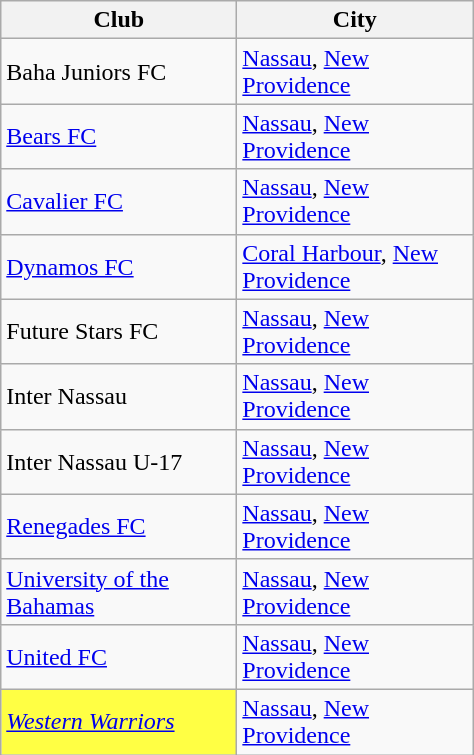<table class="wikitable">
<tr>
<th width="150px">Club</th>
<th width="150px">City</th>
</tr>
<tr>
<td>Baha Juniors FC</td>
<td><a href='#'>Nassau</a>, <a href='#'>New Providence</a></td>
</tr>
<tr>
<td><a href='#'>Bears FC</a></td>
<td><a href='#'>Nassau</a>, <a href='#'>New Providence</a></td>
</tr>
<tr>
<td><a href='#'>Cavalier FC</a></td>
<td><a href='#'>Nassau</a>, <a href='#'>New Providence</a></td>
</tr>
<tr>
<td><a href='#'>Dynamos FC</a></td>
<td><a href='#'>Coral Harbour</a>, <a href='#'>New Providence</a></td>
</tr>
<tr>
<td>Future Stars FC</td>
<td><a href='#'>Nassau</a>, <a href='#'>New Providence</a></td>
</tr>
<tr>
<td>Inter Nassau</td>
<td><a href='#'>Nassau</a>, <a href='#'>New Providence</a></td>
</tr>
<tr>
<td>Inter Nassau U-17</td>
<td><a href='#'>Nassau</a>, <a href='#'>New Providence</a></td>
</tr>
<tr>
<td><a href='#'>Renegades FC</a></td>
<td><a href='#'>Nassau</a>, <a href='#'>New Providence</a></td>
</tr>
<tr>
<td><a href='#'>University of the Bahamas</a></td>
<td><a href='#'>Nassau</a>, <a href='#'>New Providence</a></td>
</tr>
<tr>
<td><a href='#'>United FC</a></td>
<td><a href='#'>Nassau</a>, <a href='#'>New Providence</a></td>
</tr>
<tr>
<td style="background:#FFFF44"><em><a href='#'>Western Warriors</a></em></td>
<td><a href='#'>Nassau</a>, <a href='#'>New Providence</a></td>
</tr>
</table>
